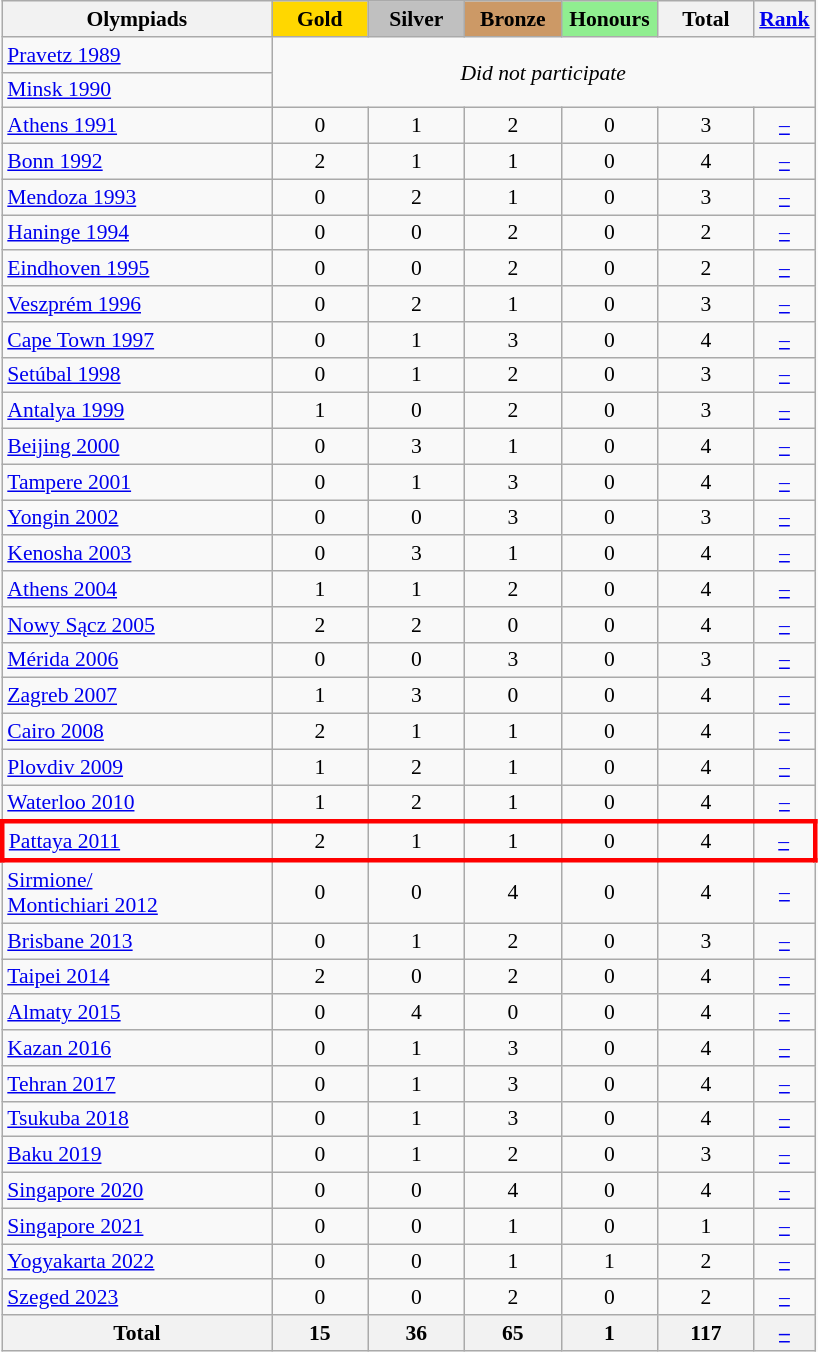<table class="wikitable" style="text-align:center; font-size:90%;">
<tr>
<th style="width:12em;">Olympiads</th>
<th style="width:4em; background:gold;">Gold</th>
<th style="width:4em; background:silver;">Silver</th>
<th style="width:4em; background:#cc9966;">Bronze</th>
<th style="width:4em; background:#90EE90;">Honours</th>
<th style="width:4em;">Total</th>
<th style="width:2em;"><a href='#'>Rank</a></th>
</tr>
<tr>
<td align=left> <a href='#'>Pravetz 1989</a></td>
<td align=center colspan=6 rowspan="2"><em>Did not participate</em></td>
</tr>
<tr>
<td align=left> <a href='#'>Minsk 1990</a></td>
</tr>
<tr>
<td align=left> <a href='#'>Athens 1991</a></td>
<td>0</td>
<td>1</td>
<td>2</td>
<td>0</td>
<td>3</td>
<td><a href='#'>–</a></td>
</tr>
<tr>
<td align=left> <a href='#'>Bonn 1992</a></td>
<td>2</td>
<td>1</td>
<td>1</td>
<td>0</td>
<td>4</td>
<td><a href='#'>–</a></td>
</tr>
<tr>
<td align=left> <a href='#'>Mendoza 1993</a></td>
<td>0</td>
<td>2</td>
<td>1</td>
<td>0</td>
<td>3</td>
<td><a href='#'>–</a></td>
</tr>
<tr>
<td align=left> <a href='#'>Haninge 1994</a></td>
<td>0</td>
<td>0</td>
<td>2</td>
<td>0</td>
<td>2</td>
<td><a href='#'>–</a></td>
</tr>
<tr>
<td align=left> <a href='#'>Eindhoven 1995</a></td>
<td>0</td>
<td>0</td>
<td>2</td>
<td>0</td>
<td>2</td>
<td><a href='#'>–</a></td>
</tr>
<tr>
<td align=left> <a href='#'>Veszprém 1996</a></td>
<td>0</td>
<td>2</td>
<td>1</td>
<td>0</td>
<td>3</td>
<td><a href='#'>–</a></td>
</tr>
<tr>
<td align=left> <a href='#'>Cape Town 1997</a></td>
<td>0</td>
<td>1</td>
<td>3</td>
<td>0</td>
<td>4</td>
<td><a href='#'>–</a></td>
</tr>
<tr>
<td align=left> <a href='#'>Setúbal 1998</a></td>
<td>0</td>
<td>1</td>
<td>2</td>
<td>0</td>
<td>3</td>
<td><a href='#'>–</a></td>
</tr>
<tr>
<td align=left> <a href='#'>Antalya 1999</a></td>
<td>1</td>
<td>0</td>
<td>2</td>
<td>0</td>
<td>3</td>
<td><a href='#'>–</a></td>
</tr>
<tr>
<td align=left> <a href='#'>Beijing 2000</a></td>
<td>0</td>
<td>3</td>
<td>1</td>
<td>0</td>
<td>4</td>
<td><a href='#'>–</a></td>
</tr>
<tr>
<td align=left> <a href='#'>Tampere 2001</a></td>
<td>0</td>
<td>1</td>
<td>3</td>
<td>0</td>
<td>4</td>
<td><a href='#'>–</a></td>
</tr>
<tr>
<td align=left> <a href='#'>Yongin 2002</a></td>
<td>0</td>
<td>0</td>
<td>3</td>
<td>0</td>
<td>3</td>
<td><a href='#'>–</a></td>
</tr>
<tr>
<td align=left> <a href='#'>Kenosha 2003</a></td>
<td>0</td>
<td>3</td>
<td>1</td>
<td>0</td>
<td>4</td>
<td><a href='#'>–</a></td>
</tr>
<tr>
<td align=left> <a href='#'>Athens 2004</a></td>
<td>1</td>
<td>1</td>
<td>2</td>
<td>0</td>
<td>4</td>
<td><a href='#'>–</a></td>
</tr>
<tr>
<td align=left> <a href='#'>Nowy Sącz 2005</a></td>
<td>2</td>
<td>2</td>
<td>0</td>
<td>0</td>
<td>4</td>
<td><a href='#'>–</a></td>
</tr>
<tr>
<td align=left> <a href='#'>Mérida 2006</a></td>
<td>0</td>
<td>0</td>
<td>3</td>
<td>0</td>
<td>3</td>
<td><a href='#'>–</a></td>
</tr>
<tr>
<td align=left> <a href='#'>Zagreb 2007</a></td>
<td>1</td>
<td>3</td>
<td>0</td>
<td>0</td>
<td>4</td>
<td><a href='#'>–</a></td>
</tr>
<tr>
<td align=left> <a href='#'>Cairo 2008</a></td>
<td>2</td>
<td>1</td>
<td>1</td>
<td>0</td>
<td>4</td>
<td><a href='#'>–</a></td>
</tr>
<tr>
<td align=left> <a href='#'>Plovdiv 2009</a></td>
<td>1</td>
<td>2</td>
<td>1</td>
<td>0</td>
<td>4</td>
<td><a href='#'>–</a></td>
</tr>
<tr>
<td align=left> <a href='#'>Waterloo 2010</a></td>
<td>1</td>
<td>2</td>
<td>1</td>
<td>0</td>
<td>4</td>
<td><a href='#'>–</a></td>
</tr>
<tr style="border: 3px solid red">
<td align=left> <a href='#'>Pattaya 2011</a></td>
<td>2</td>
<td>1</td>
<td>1</td>
<td>0</td>
<td>4</td>
<td><a href='#'>–</a></td>
</tr>
<tr>
<td align=left> <a href='#'>Sirmione/<br>Montichiari 2012</a></td>
<td>0</td>
<td>0</td>
<td>4</td>
<td>0</td>
<td>4</td>
<td><a href='#'>–</a></td>
</tr>
<tr>
<td align=left> <a href='#'>Brisbane 2013</a></td>
<td>0</td>
<td>1</td>
<td>2</td>
<td>0</td>
<td>3</td>
<td><a href='#'>–</a></td>
</tr>
<tr>
<td align=left> <a href='#'>Taipei 2014</a></td>
<td>2</td>
<td>0</td>
<td>2</td>
<td>0</td>
<td>4</td>
<td><a href='#'>–</a></td>
</tr>
<tr>
<td align=left> <a href='#'>Almaty 2015</a></td>
<td>0</td>
<td>4</td>
<td>0</td>
<td>0</td>
<td>4</td>
<td><a href='#'>–</a></td>
</tr>
<tr>
<td align=left> <a href='#'>Kazan 2016</a></td>
<td>0</td>
<td>1</td>
<td>3</td>
<td>0</td>
<td>4</td>
<td><a href='#'>–</a></td>
</tr>
<tr>
<td align=left> <a href='#'>Tehran 2017</a></td>
<td>0</td>
<td>1</td>
<td>3</td>
<td>0</td>
<td>4</td>
<td><a href='#'>–</a></td>
</tr>
<tr>
<td align=left> <a href='#'>Tsukuba 2018</a></td>
<td>0</td>
<td>1</td>
<td>3</td>
<td>0</td>
<td>4</td>
<td><a href='#'>–</a></td>
</tr>
<tr>
<td align=left> <a href='#'>Baku 2019</a></td>
<td>0</td>
<td>1</td>
<td>2</td>
<td>0</td>
<td>3</td>
<td><a href='#'>–</a></td>
</tr>
<tr>
<td align=left> <a href='#'>Singapore 2020</a></td>
<td>0</td>
<td>0</td>
<td>4</td>
<td>0</td>
<td>4</td>
<td><a href='#'>–</a></td>
</tr>
<tr>
<td align=left> <a href='#'>Singapore 2021</a></td>
<td>0</td>
<td>0</td>
<td>1</td>
<td>0</td>
<td>1</td>
<td><a href='#'>–</a></td>
</tr>
<tr>
<td align=left> <a href='#'>Yogyakarta 2022</a></td>
<td>0</td>
<td>0</td>
<td>1</td>
<td>1</td>
<td>2</td>
<td><a href='#'>–</a></td>
</tr>
<tr>
<td align=left> <a href='#'>Szeged 2023</a></td>
<td>0</td>
<td>0</td>
<td>2</td>
<td>0</td>
<td>2</td>
<td><a href='#'>–</a></td>
</tr>
<tr>
<th colspan=1>Total</th>
<th>15</th>
<th>36</th>
<th>65</th>
<th>1</th>
<th>117</th>
<th><a href='#'>–</a></th>
</tr>
</table>
